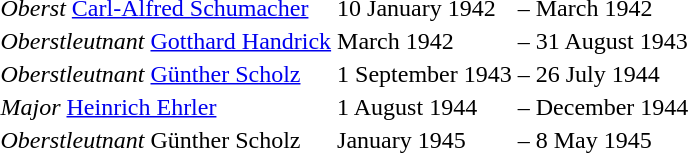<table>
<tr>
<td><em>Oberst</em> <a href='#'>Carl-Alfred Schumacher</a></td>
<td>10 January 1942</td>
<td>–</td>
<td>March 1942</td>
</tr>
<tr>
<td><em>Oberstleutnant</em> <a href='#'>Gotthard Handrick</a></td>
<td>March 1942</td>
<td>–</td>
<td>31 August 1943</td>
</tr>
<tr>
<td><em>Oberstleutnant</em> <a href='#'>Günther Scholz</a></td>
<td>1 September 1943</td>
<td>–</td>
<td>26 July 1944</td>
</tr>
<tr>
<td><em>Major</em> <a href='#'>Heinrich Ehrler</a></td>
<td>1 August 1944</td>
<td>–</td>
<td>December 1944</td>
</tr>
<tr>
<td><em>Oberstleutnant</em> Günther Scholz</td>
<td>January 1945</td>
<td>–</td>
<td>8 May 1945</td>
</tr>
</table>
